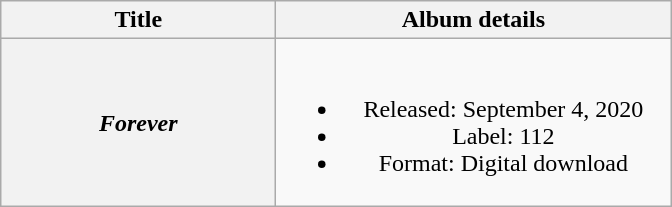<table class="wikitable plainrowheaders" style="text-align:center;">
<tr>
<th scope="col" style="width:11em;">Title</th>
<th scope="col" style="width:16em;">Album details</th>
</tr>
<tr>
<th scope="row"><em>Forever</em></th>
<td><br><ul><li>Released: September 4, 2020</li><li>Label: 112</li><li>Format: Digital download</li></ul></td>
</tr>
</table>
